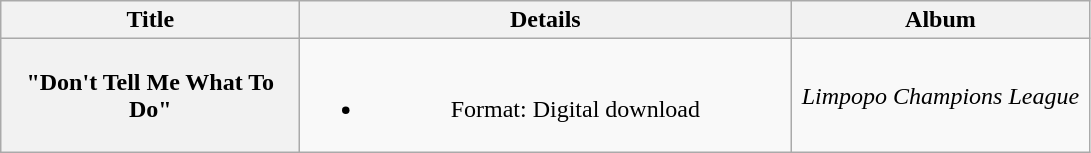<table class="wikitable plainrowheaders" style="text-align:center;">
<tr>
<th scope="col" style="width:12em;">Title</th>
<th scope="col" style="width:20em;">Details</th>
<th scope="col" style="width:12em;">Album</th>
</tr>
<tr>
<th scope="row">"Don't Tell Me What To Do"</th>
<td><br><ul><li>Format: Digital download</li></ul></td>
<td><em>Limpopo Champions League</em></td>
</tr>
</table>
